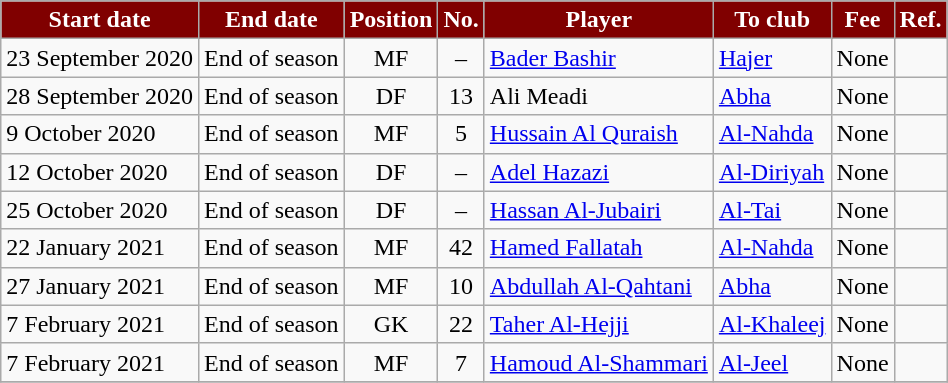<table class="wikitable sortable">
<tr>
<th style="background:maroon; color:white;"><strong>Start date</strong></th>
<th style="background:maroon; color:white;"><strong>End date</strong></th>
<th style="background:maroon; color:white;"><strong>Position</strong></th>
<th style="background:maroon; color:white;"><strong>No.</strong></th>
<th style="background:maroon; color:white;"><strong>Player</strong></th>
<th style="background:maroon; color:white;"><strong>To club</strong></th>
<th style="background:maroon; color:white;"><strong>Fee</strong></th>
<th style="background:maroon; color:white;"><strong>Ref.</strong></th>
</tr>
<tr>
<td>23 September 2020</td>
<td>End of season</td>
<td style="text-align:center;">MF</td>
<td style="text-align:center;">–</td>
<td style="text-align:left;"> <a href='#'>Bader Bashir</a></td>
<td style="text-align:left;"> <a href='#'>Hajer</a></td>
<td>None</td>
<td></td>
</tr>
<tr>
<td>28 September 2020</td>
<td>End of season</td>
<td style="text-align:center;">DF</td>
<td style="text-align:center;">13</td>
<td style="text-align:left;"> Ali Meadi</td>
<td style="text-align:left;"> <a href='#'>Abha</a></td>
<td>None</td>
<td></td>
</tr>
<tr>
<td>9 October 2020</td>
<td>End of season</td>
<td style="text-align:center;">MF</td>
<td style="text-align:center;">5</td>
<td style="text-align:left;"> <a href='#'>Hussain Al Quraish</a></td>
<td style="text-align:left;"> <a href='#'>Al-Nahda</a></td>
<td>None</td>
<td></td>
</tr>
<tr>
<td>12 October 2020</td>
<td>End of season</td>
<td style="text-align:center;">DF</td>
<td style="text-align:center;">–</td>
<td style="text-align:left;"> <a href='#'>Adel Hazazi</a></td>
<td style="text-align:left;"> <a href='#'>Al-Diriyah</a></td>
<td>None</td>
<td></td>
</tr>
<tr>
<td>25 October 2020</td>
<td>End of season</td>
<td style="text-align:center;">DF</td>
<td style="text-align:center;">–</td>
<td style="text-align:left;"> <a href='#'>Hassan Al-Jubairi</a></td>
<td style="text-align:left;"> <a href='#'>Al-Tai</a></td>
<td>None</td>
<td></td>
</tr>
<tr>
<td>22 January 2021</td>
<td>End of season</td>
<td style="text-align:center;">MF</td>
<td style="text-align:center;">42</td>
<td style="text-align:left;"> <a href='#'>Hamed Fallatah</a></td>
<td style="text-align:left;"> <a href='#'>Al-Nahda</a></td>
<td>None</td>
<td></td>
</tr>
<tr>
<td>27 January 2021</td>
<td>End of season</td>
<td style="text-align:center;">MF</td>
<td style="text-align:center;">10</td>
<td style="text-align:left;"> <a href='#'>Abdullah Al-Qahtani</a></td>
<td style="text-align:left;"> <a href='#'>Abha</a></td>
<td>None</td>
<td></td>
</tr>
<tr>
<td>7 February 2021</td>
<td>End of season</td>
<td style="text-align:center;">GK</td>
<td style="text-align:center;">22</td>
<td style="text-align:left;"> <a href='#'>Taher Al-Hejji</a></td>
<td style="text-align:left;"> <a href='#'>Al-Khaleej</a></td>
<td>None</td>
<td></td>
</tr>
<tr>
<td>7 February 2021</td>
<td>End of season</td>
<td style="text-align:center;">MF</td>
<td style="text-align:center;">7</td>
<td style="text-align:left;"> <a href='#'>Hamoud Al-Shammari</a></td>
<td style="text-align:left;"> <a href='#'>Al-Jeel</a></td>
<td>None</td>
<td></td>
</tr>
<tr>
</tr>
</table>
